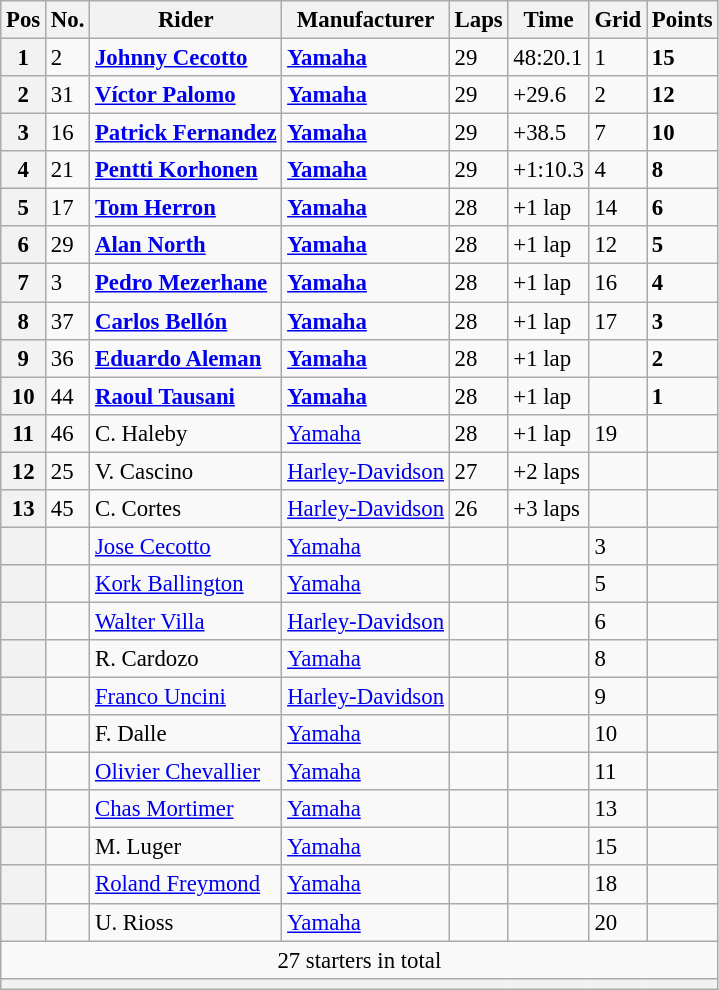<table class="wikitable" style="font-size: 95%;">
<tr>
<th>Pos</th>
<th>No.</th>
<th>Rider</th>
<th>Manufacturer</th>
<th>Laps</th>
<th>Time</th>
<th>Grid</th>
<th>Points</th>
</tr>
<tr>
<th>1</th>
<td>2</td>
<td> <strong><a href='#'>Johnny Cecotto</a></strong></td>
<td><strong><a href='#'>Yamaha</a></strong></td>
<td>29</td>
<td>48:20.1</td>
<td>1</td>
<td><strong>15</strong></td>
</tr>
<tr>
<th>2</th>
<td>31</td>
<td> <strong><a href='#'>Víctor Palomo</a></strong></td>
<td><strong><a href='#'>Yamaha</a></strong></td>
<td>29</td>
<td>+29.6</td>
<td>2</td>
<td><strong>12</strong></td>
</tr>
<tr>
<th>3</th>
<td>16</td>
<td> <strong><a href='#'>Patrick Fernandez</a></strong></td>
<td><strong><a href='#'>Yamaha</a></strong></td>
<td>29</td>
<td>+38.5</td>
<td>7</td>
<td><strong>10</strong></td>
</tr>
<tr>
<th>4</th>
<td>21</td>
<td> <strong><a href='#'>Pentti Korhonen</a></strong></td>
<td><strong><a href='#'>Yamaha</a></strong></td>
<td>29</td>
<td>+1:10.3</td>
<td>4</td>
<td><strong>8</strong></td>
</tr>
<tr>
<th>5</th>
<td>17</td>
<td> <strong><a href='#'>Tom Herron</a></strong></td>
<td><strong><a href='#'>Yamaha</a></strong></td>
<td>28</td>
<td>+1 lap</td>
<td>14</td>
<td><strong>6</strong></td>
</tr>
<tr>
<th>6</th>
<td>29</td>
<td> <strong><a href='#'>Alan North</a></strong></td>
<td><strong><a href='#'>Yamaha</a></strong></td>
<td>28</td>
<td>+1 lap</td>
<td>12</td>
<td><strong>5</strong></td>
</tr>
<tr>
<th>7</th>
<td>3</td>
<td> <strong><a href='#'>Pedro Mezerhane</a></strong></td>
<td><strong><a href='#'>Yamaha</a></strong></td>
<td>28</td>
<td>+1 lap</td>
<td>16</td>
<td><strong>4</strong></td>
</tr>
<tr>
<th>8</th>
<td>37</td>
<td> <strong><a href='#'>Carlos Bellón</a></strong></td>
<td><strong><a href='#'>Yamaha</a></strong></td>
<td>28</td>
<td>+1 lap</td>
<td>17</td>
<td><strong>3</strong></td>
</tr>
<tr>
<th>9</th>
<td>36</td>
<td> <strong><a href='#'>Eduardo Aleman</a></strong></td>
<td><strong><a href='#'>Yamaha</a></strong></td>
<td>28</td>
<td>+1 lap</td>
<td></td>
<td><strong>2</strong></td>
</tr>
<tr>
<th>10</th>
<td>44</td>
<td> <strong><a href='#'>Raoul Tausani</a></strong></td>
<td><strong><a href='#'>Yamaha</a></strong></td>
<td>28</td>
<td>+1 lap</td>
<td></td>
<td><strong>1</strong></td>
</tr>
<tr>
<th>11</th>
<td>46</td>
<td> C. Haleby</td>
<td><a href='#'>Yamaha</a></td>
<td>28</td>
<td>+1 lap</td>
<td>19</td>
<td></td>
</tr>
<tr>
<th>12</th>
<td>25</td>
<td> V. Cascino</td>
<td><a href='#'>Harley-Davidson</a></td>
<td>27</td>
<td>+2 laps</td>
<td></td>
<td></td>
</tr>
<tr>
<th>13</th>
<td>45</td>
<td> C. Cortes</td>
<td><a href='#'>Harley-Davidson</a></td>
<td>26</td>
<td>+3 laps</td>
<td></td>
<td></td>
</tr>
<tr>
<th></th>
<td></td>
<td> <a href='#'>Jose Cecotto</a></td>
<td><a href='#'>Yamaha</a></td>
<td></td>
<td></td>
<td>3</td>
<td></td>
</tr>
<tr>
<th></th>
<td></td>
<td> <a href='#'>Kork Ballington</a></td>
<td><a href='#'>Yamaha</a></td>
<td></td>
<td></td>
<td>5</td>
<td></td>
</tr>
<tr>
<th></th>
<td></td>
<td> <a href='#'>Walter Villa</a></td>
<td><a href='#'>Harley-Davidson</a></td>
<td></td>
<td></td>
<td>6</td>
<td></td>
</tr>
<tr>
<th></th>
<td></td>
<td> R. Cardozo</td>
<td><a href='#'>Yamaha</a></td>
<td></td>
<td></td>
<td>8</td>
<td></td>
</tr>
<tr>
<th></th>
<td></td>
<td> <a href='#'>Franco Uncini</a></td>
<td><a href='#'>Harley-Davidson</a></td>
<td></td>
<td></td>
<td>9</td>
<td></td>
</tr>
<tr>
<th></th>
<td></td>
<td> F. Dalle</td>
<td><a href='#'>Yamaha</a></td>
<td></td>
<td></td>
<td>10</td>
<td></td>
</tr>
<tr>
<th></th>
<td></td>
<td> <a href='#'>Olivier Chevallier</a></td>
<td><a href='#'>Yamaha</a></td>
<td></td>
<td></td>
<td>11</td>
<td></td>
</tr>
<tr>
<th></th>
<td></td>
<td> <a href='#'>Chas Mortimer</a></td>
<td><a href='#'>Yamaha</a></td>
<td></td>
<td></td>
<td>13</td>
<td></td>
</tr>
<tr>
<th></th>
<td></td>
<td> M. Luger</td>
<td><a href='#'>Yamaha</a></td>
<td></td>
<td></td>
<td>15</td>
<td></td>
</tr>
<tr>
<th></th>
<td></td>
<td> <a href='#'>Roland Freymond</a></td>
<td><a href='#'>Yamaha</a></td>
<td></td>
<td></td>
<td>18</td>
<td></td>
</tr>
<tr>
<th></th>
<td></td>
<td> U. Rioss</td>
<td><a href='#'>Yamaha</a></td>
<td></td>
<td></td>
<td>20</td>
<td></td>
</tr>
<tr>
<td colspan=8 align=center>27 starters in total</td>
</tr>
<tr>
<th colspan=8></th>
</tr>
</table>
